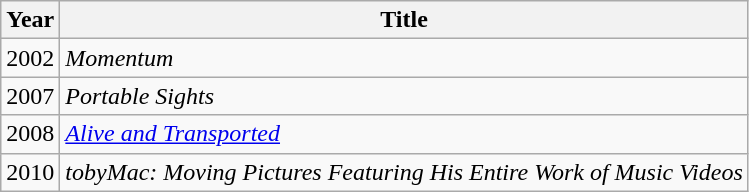<table class="wikitable">
<tr>
<th>Year</th>
<th>Title</th>
</tr>
<tr>
<td align="center">2002</td>
<td align="left"><em>Momentum</em></td>
</tr>
<tr>
<td align="center">2007</td>
<td align="left"><em>Portable Sights</em></td>
</tr>
<tr>
<td align="center">2008</td>
<td align="left"><em><a href='#'>Alive and Transported</a></em></td>
</tr>
<tr>
<td align="center">2010</td>
<td align="left"><em>tobyMac: Moving Pictures Featuring His Entire Work of Music Videos</em></td>
</tr>
</table>
